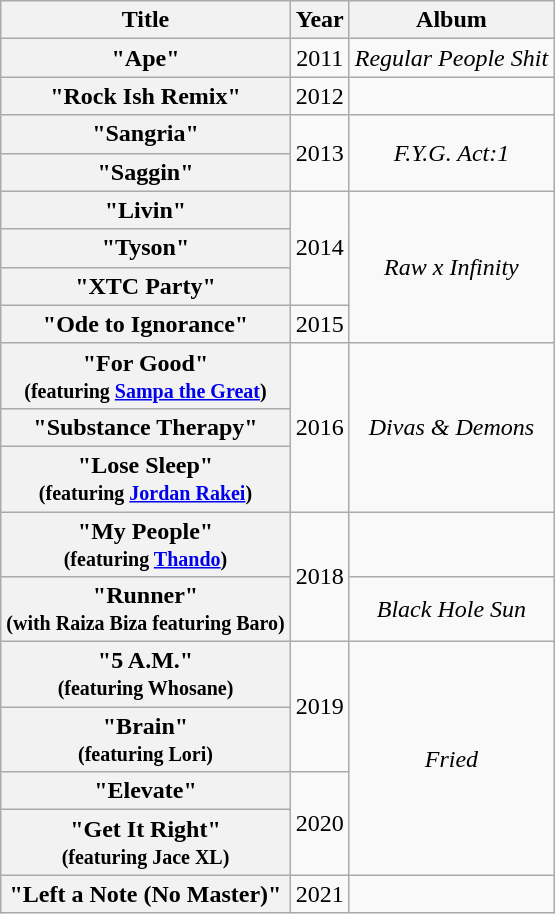<table class="wikitable plainrowheaders" style="text-align:center;">
<tr>
<th scope="col">Title</th>
<th scope="col">Year</th>
<th scope="col">Album</th>
</tr>
<tr>
<th scope="row">"Ape"</th>
<td>2011</td>
<td><em>Regular People Shit</em></td>
</tr>
<tr>
<th scope="row">"Rock Ish Remix"</th>
<td>2012</td>
</tr>
<tr>
<th scope="row">"Sangria"</th>
<td rowspan="2">2013</td>
<td rowspan="2"><em>F.Y.G. Act:1</em></td>
</tr>
<tr>
<th scope="row">"Saggin"</th>
</tr>
<tr>
<th scope="row">"Livin"</th>
<td rowspan="3">2014</td>
<td rowspan="4"><em>Raw x Infinity</em></td>
</tr>
<tr>
<th scope="row">"Tyson"</th>
</tr>
<tr>
<th scope="row">"XTC Party"</th>
</tr>
<tr>
<th scope="row">"Ode to Ignorance"</th>
<td>2015</td>
</tr>
<tr>
<th scope="row">"For Good"<br><small>(featuring <a href='#'>Sampa the Great</a>)</small></th>
<td rowspan="3">2016</td>
<td rowspan="3"><em>Divas & Demons</em></td>
</tr>
<tr>
<th scope="row">"Substance Therapy"</th>
</tr>
<tr>
<th scope="row">"Lose Sleep"<br><small>(featuring <a href='#'>Jordan Rakei</a>)</small></th>
</tr>
<tr>
<th scope="row">"My People"<br><small>(featuring <a href='#'>Thando</a>)</small></th>
<td rowspan="2">2018</td>
<td></td>
</tr>
<tr>
<th scope="row">"Runner"<br><small>(with Raiza Biza featuring Baro)</small></th>
<td><em>Black Hole Sun</em></td>
</tr>
<tr>
<th scope="row">"5 A.M."<br><small>(featuring Whosane)</small></th>
<td rowspan="2">2019</td>
<td rowspan="4"><em>Fried</em></td>
</tr>
<tr>
<th scope="row">"Brain"<br><small>(featuring Lori)</small></th>
</tr>
<tr>
<th scope="row">"Elevate"</th>
<td rowspan="2">2020</td>
</tr>
<tr>
<th scope="row">"Get It Right"<br><small>(featuring Jace XL)</small></th>
</tr>
<tr>
<th scope="row">"Left a Note (No Master)"</th>
<td>2021</td>
<td></td>
</tr>
</table>
